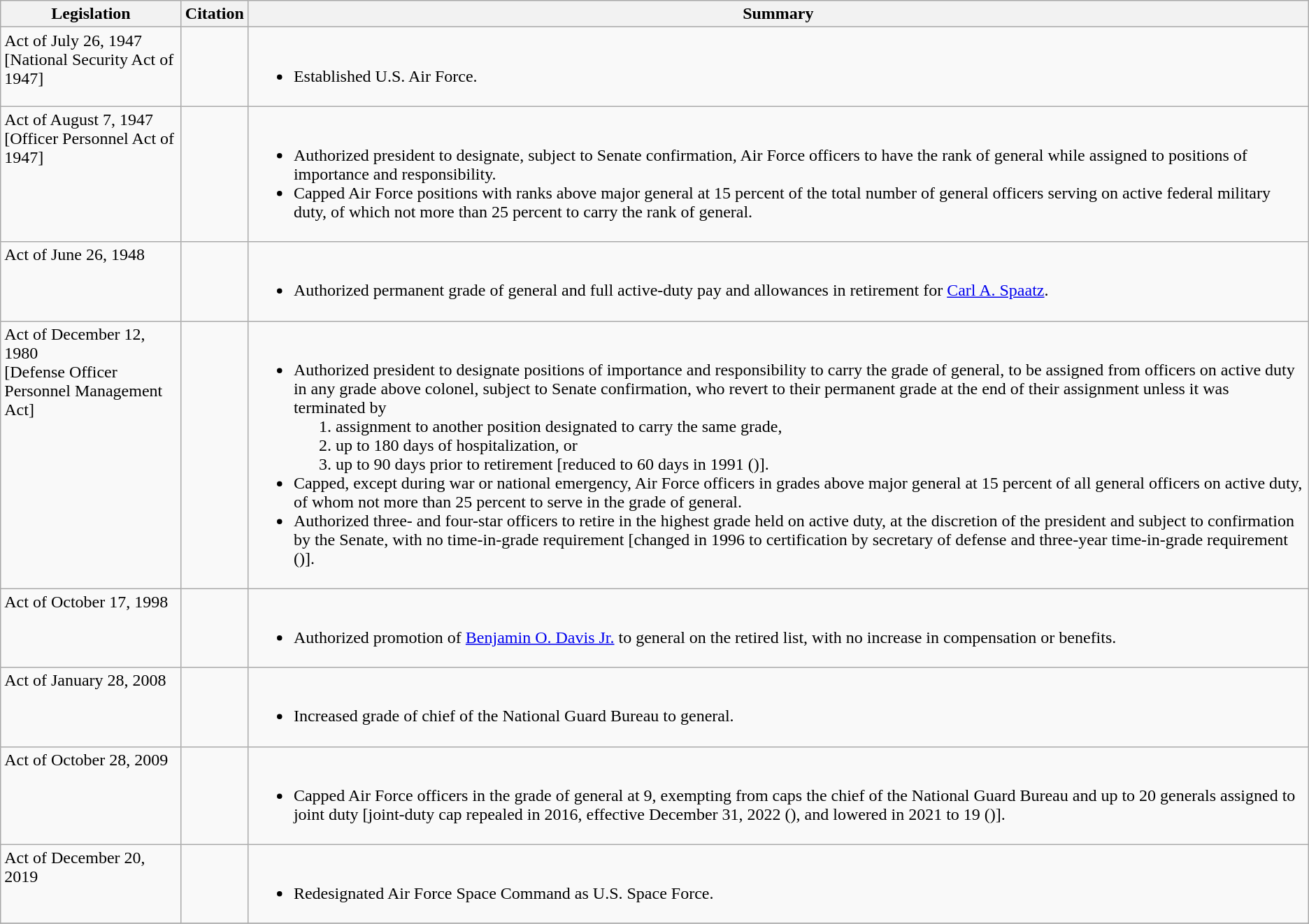<table class="wikitable">
<tr>
<th width=165>Legislation</th>
<th>Citation</th>
<th>Summary</th>
</tr>
<tr valign=top>
<td>Act of July 26, 1947<br>[National Security Act of 1947]</td>
<td> </td>
<td><br><ul><li>Established U.S. Air Force.</li></ul></td>
</tr>
<tr valign=top>
<td>Act of August 7, 1947<br>[Officer Personnel Act of 1947]</td>
<td> </td>
<td><br><ul><li>Authorized president to designate, subject to Senate confirmation, Air Force officers to have the rank of general while assigned to positions of importance and responsibility.</li><li>Capped Air Force positions with ranks above major general at 15 percent of the total number of general officers serving on active federal military duty, of which not more than 25 percent to carry the rank of general.</li></ul></td>
</tr>
<tr valign=top>
<td>Act of June 26, 1948</td>
<td> </td>
<td><br><ul><li>Authorized permanent grade of general and full active-duty pay and allowances in retirement for <a href='#'>Carl A. Spaatz</a>.</li></ul></td>
</tr>
<tr valign=top>
<td>Act of December 12, 1980<br>[Defense Officer Personnel Management Act]</td>
<td> <br> <br> </td>
<td><br><ul><li>Authorized president to designate positions of importance and responsibility to carry the grade of general, to be assigned from officers on active duty in any grade above colonel, subject to Senate confirmation, who revert to their permanent grade at the end of their assignment unless it was terminated by<ol><li>assignment to another position designated to carry the same grade,</li><li>up to 180 days of hospitalization, or</li><li>up to 90 days prior to retirement [reduced to 60 days in 1991 ()].</li></ol></li><li>Capped, except during war or national emergency, Air Force officers in grades above major general at 15 percent of all general officers on active duty, of whom not more than 25 percent to serve in the grade of general.</li><li>Authorized three- and four-star officers to retire in the highest grade held on active duty, at the discretion of the president and subject to confirmation by the Senate, with no time-in-grade requirement [changed in 1996 to certification by secretary of defense and three-year time-in-grade requirement ()].</li></ul></td>
</tr>
<tr valign=top>
<td>Act of October 17, 1998</td>
<td> </td>
<td><br><ul><li>Authorized promotion of <a href='#'>Benjamin O. Davis Jr.</a> to general on the retired list, with no increase in compensation or benefits.</li></ul></td>
</tr>
<tr valign=top>
<td>Act of January 28, 2008</td>
<td> </td>
<td><br><ul><li>Increased grade of chief of the National Guard Bureau to general.</li></ul></td>
</tr>
<tr valign=top>
<td>Act of October 28, 2009</td>
<td> <br> <br> </td>
<td><br><ul><li>Capped Air Force officers in the grade of general at 9, exempting from caps the chief of the National Guard Bureau and up to 20 generals assigned to joint duty [joint-duty cap repealed in 2016, effective December 31, 2022 (), and lowered in 2021 to 19 ()].</li></ul></td>
</tr>
<tr valign=top>
<td>Act of December 20, 2019</td>
<td> </td>
<td><br><ul><li>Redesignated Air Force Space Command as U.S. Space Force.</li></ul></td>
</tr>
<tr>
</tr>
</table>
